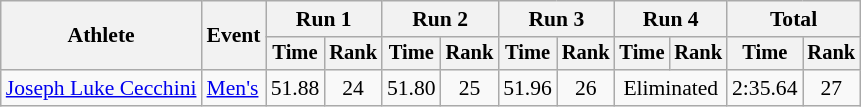<table class="wikitable" style="font-size:90%">
<tr>
<th rowspan="2">Athlete</th>
<th rowspan="2">Event</th>
<th colspan="2">Run 1</th>
<th colspan="2">Run 2</th>
<th colspan="2">Run 3</th>
<th colspan="2">Run 4</th>
<th colspan="2">Total</th>
</tr>
<tr style="font-size:95%">
<th>Time</th>
<th>Rank</th>
<th>Time</th>
<th>Rank</th>
<th>Time</th>
<th>Rank</th>
<th>Time</th>
<th>Rank</th>
<th>Time</th>
<th>Rank</th>
</tr>
<tr align=center>
<td align=left><a href='#'>Joseph Luke Cecchini</a></td>
<td align=left><a href='#'>Men's</a></td>
<td>51.88</td>
<td>24</td>
<td>51.80</td>
<td>25</td>
<td>51.96</td>
<td>26</td>
<td colspan=2>Eliminated</td>
<td>2:35.64</td>
<td>27</td>
</tr>
</table>
